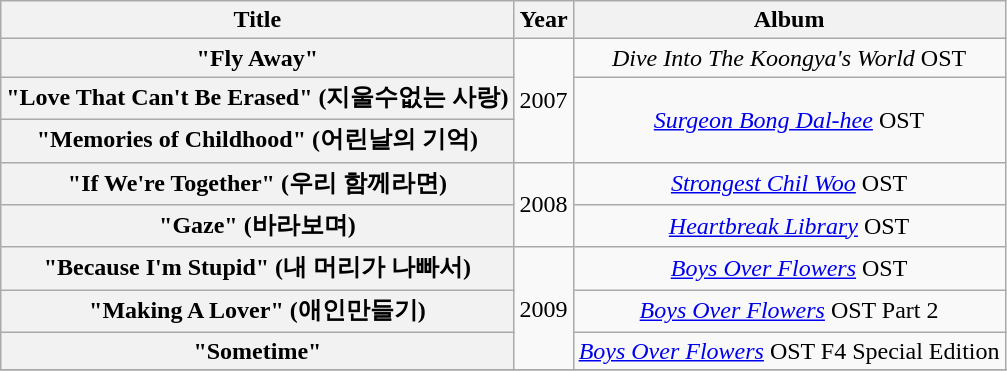<table class="wikitable plainrowheaders" style="text-align:center;">
<tr>
<th>Title</th>
<th>Year</th>
<th>Album</th>
</tr>
<tr>
<th scope="row">"Fly Away"</th>
<td rowspan="3">2007</td>
<td><em>Dive Into The Koongya's World</em> OST</td>
</tr>
<tr>
<th scope="row">"Love That Can't Be Erased" (지울수없는 사랑)</th>
<td rowspan="2"><em><a href='#'>Surgeon Bong Dal-hee</a></em> OST</td>
</tr>
<tr>
<th scope="row">"Memories of Childhood" (어린날의 기억)</th>
</tr>
<tr>
<th scope="row">"If We're Together" (우리 함께라면)</th>
<td rowspan="2">2008</td>
<td><em><a href='#'>Strongest Chil Woo</a></em> OST</td>
</tr>
<tr>
<th scope="row">"Gaze" (바라보며)</th>
<td><em><a href='#'>Heartbreak Library</a></em> OST</td>
</tr>
<tr>
<th scope="row">"Because I'm Stupid" (내 머리가 나빠서)</th>
<td rowspan="3">2009</td>
<td><em><a href='#'>Boys Over Flowers</a></em> OST</td>
</tr>
<tr>
<th scope="row">"Making A Lover" (애인만들기)</th>
<td><em><a href='#'>Boys Over Flowers</a></em> OST Part 2</td>
</tr>
<tr>
<th scope="row">"Sometime"</th>
<td><em><a href='#'>Boys Over Flowers</a></em> OST F4 Special Edition</td>
</tr>
<tr>
</tr>
</table>
